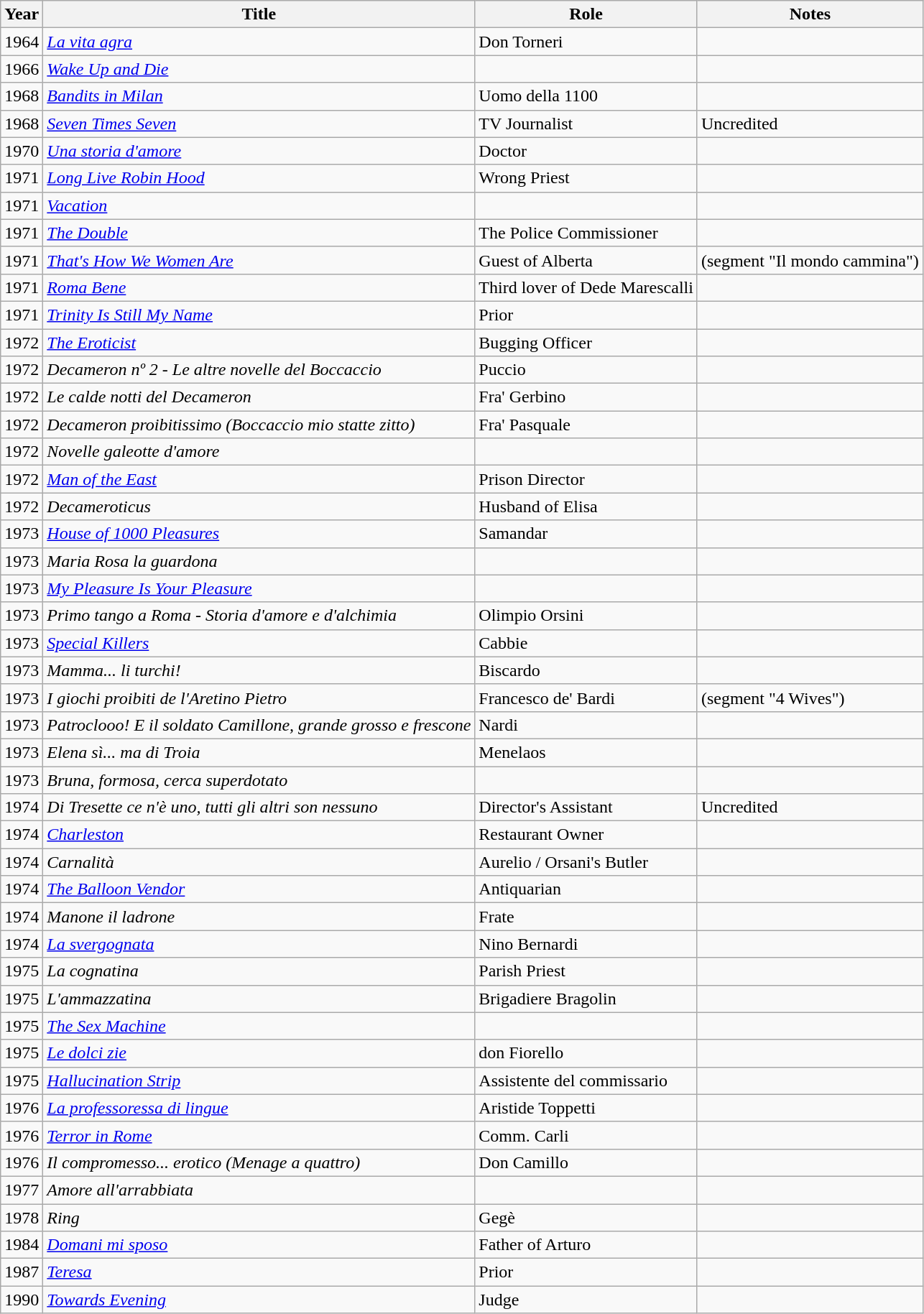<table class="wikitable">
<tr>
<th>Year</th>
<th>Title</th>
<th>Role</th>
<th>Notes</th>
</tr>
<tr>
<td>1964</td>
<td><em><a href='#'>La vita agra</a></em></td>
<td>Don Torneri</td>
<td></td>
</tr>
<tr>
<td>1966</td>
<td><em><a href='#'>Wake Up and Die</a></em></td>
<td></td>
<td></td>
</tr>
<tr>
<td>1968</td>
<td><em><a href='#'>Bandits in Milan</a></em></td>
<td>Uomo della 1100</td>
<td></td>
</tr>
<tr>
<td>1968</td>
<td><em><a href='#'>Seven Times Seven</a></em></td>
<td>TV Journalist</td>
<td>Uncredited</td>
</tr>
<tr>
<td>1970</td>
<td><em><a href='#'>Una storia d'amore</a></em></td>
<td>Doctor</td>
<td></td>
</tr>
<tr>
<td>1971</td>
<td><em><a href='#'>Long Live Robin Hood</a></em></td>
<td>Wrong Priest</td>
<td></td>
</tr>
<tr>
<td>1971</td>
<td><em><a href='#'>Vacation</a></em></td>
<td></td>
<td></td>
</tr>
<tr>
<td>1971</td>
<td><em><a href='#'>The Double</a></em></td>
<td>The Police Commissioner</td>
<td></td>
</tr>
<tr>
<td>1971</td>
<td><em><a href='#'>That's How We Women Are</a></em></td>
<td>Guest of Alberta</td>
<td>(segment "Il mondo cammina")</td>
</tr>
<tr>
<td>1971</td>
<td><em><a href='#'>Roma Bene</a></em></td>
<td>Third lover of Dede Marescalli</td>
<td></td>
</tr>
<tr>
<td>1971</td>
<td><em><a href='#'>Trinity Is Still My Name</a></em></td>
<td>Prior</td>
<td></td>
</tr>
<tr>
<td>1972</td>
<td><em><a href='#'>The Eroticist</a></em></td>
<td>Bugging Officer</td>
<td></td>
</tr>
<tr>
<td>1972</td>
<td><em>Decameron nº 2 - Le altre novelle del Boccaccio</em></td>
<td>Puccio</td>
<td></td>
</tr>
<tr>
<td>1972</td>
<td><em>Le calde notti del Decameron</em></td>
<td>Fra' Gerbino</td>
<td></td>
</tr>
<tr>
<td>1972</td>
<td><em>Decameron proibitissimo (Boccaccio mio statte zitto)</em></td>
<td>Fra' Pasquale</td>
<td></td>
</tr>
<tr>
<td>1972</td>
<td><em>Novelle galeotte d'amore</em></td>
<td></td>
<td></td>
</tr>
<tr>
<td>1972</td>
<td><em><a href='#'>Man of the East</a></em></td>
<td>Prison Director</td>
<td></td>
</tr>
<tr>
<td>1972</td>
<td><em>Decameroticus</em></td>
<td>Husband of Elisa</td>
<td></td>
</tr>
<tr>
<td>1973</td>
<td><em><a href='#'>House of 1000 Pleasures</a></em></td>
<td>Samandar</td>
<td></td>
</tr>
<tr>
<td>1973</td>
<td><em>Maria Rosa la guardona</em></td>
<td></td>
<td></td>
</tr>
<tr>
<td>1973</td>
<td><em><a href='#'>My Pleasure Is Your Pleasure</a></em></td>
<td></td>
<td></td>
</tr>
<tr>
<td>1973</td>
<td><em>Primo tango a Roma - Storia d'amore e d'alchimia</em></td>
<td>Olimpio Orsini</td>
<td></td>
</tr>
<tr>
<td>1973</td>
<td><em><a href='#'>Special Killers</a></em></td>
<td>Cabbie</td>
<td></td>
</tr>
<tr>
<td>1973</td>
<td><em>Mamma... li turchi!</em></td>
<td>Biscardo</td>
<td></td>
</tr>
<tr>
<td>1973</td>
<td><em>I giochi proibiti de l'Aretino Pietro</em></td>
<td>Francesco de' Bardi</td>
<td>(segment "4 Wives")</td>
</tr>
<tr>
<td>1973</td>
<td><em>Patroclooo! E il soldato Camillone, grande grosso e frescone</em></td>
<td>Nardi</td>
<td></td>
</tr>
<tr>
<td>1973</td>
<td><em>Elena sì... ma di Troia</em></td>
<td>Menelaos</td>
<td></td>
</tr>
<tr>
<td>1973</td>
<td><em>Bruna, formosa, cerca superdotato</em></td>
<td></td>
<td></td>
</tr>
<tr>
<td>1974</td>
<td><em>Di Tresette ce n'è uno, tutti gli altri son nessuno</em></td>
<td>Director's Assistant</td>
<td>Uncredited</td>
</tr>
<tr>
<td>1974</td>
<td><em><a href='#'>Charleston</a></em></td>
<td>Restaurant Owner</td>
<td></td>
</tr>
<tr>
<td>1974</td>
<td><em>Carnalità</em></td>
<td>Aurelio / Orsani's Butler</td>
<td></td>
</tr>
<tr>
<td>1974</td>
<td><em><a href='#'>The Balloon Vendor</a></em></td>
<td>Antiquarian</td>
<td></td>
</tr>
<tr>
<td>1974</td>
<td><em>Manone il ladrone</em></td>
<td>Frate</td>
<td></td>
</tr>
<tr>
<td>1974</td>
<td><em><a href='#'>La svergognata</a></em></td>
<td>Nino Bernardi</td>
<td></td>
</tr>
<tr>
<td>1975</td>
<td><em>La cognatina</em></td>
<td>Parish Priest</td>
<td></td>
</tr>
<tr>
<td>1975</td>
<td><em>L'ammazzatina</em></td>
<td>Brigadiere Bragolin</td>
<td></td>
</tr>
<tr>
<td>1975</td>
<td><em><a href='#'>The Sex Machine</a></em></td>
<td></td>
<td></td>
</tr>
<tr>
<td>1975</td>
<td><em><a href='#'>Le dolci zie</a></em></td>
<td>don Fiorello</td>
<td></td>
</tr>
<tr>
<td>1975</td>
<td><em><a href='#'>Hallucination Strip</a></em></td>
<td>Assistente del commissario</td>
<td></td>
</tr>
<tr>
<td>1976</td>
<td><em><a href='#'>La professoressa di lingue</a></em></td>
<td>Aristide Toppetti</td>
<td></td>
</tr>
<tr>
<td>1976</td>
<td><em><a href='#'>Terror in Rome</a></em></td>
<td>Comm. Carli</td>
<td></td>
</tr>
<tr>
<td>1976</td>
<td><em>Il compromesso... erotico (Menage a quattro)</em></td>
<td>Don Camillo</td>
<td></td>
</tr>
<tr>
<td>1977</td>
<td><em>Amore all'arrabbiata</em></td>
<td></td>
<td></td>
</tr>
<tr>
<td>1978</td>
<td><em>Ring</em></td>
<td>Gegè</td>
<td></td>
</tr>
<tr>
<td>1984</td>
<td><em><a href='#'>Domani mi sposo</a></em></td>
<td>Father of Arturo</td>
<td></td>
</tr>
<tr>
<td>1987</td>
<td><em><a href='#'>Teresa</a></em></td>
<td>Prior</td>
<td></td>
</tr>
<tr>
<td>1990</td>
<td><em><a href='#'>Towards Evening</a></em></td>
<td>Judge</td>
<td></td>
</tr>
</table>
